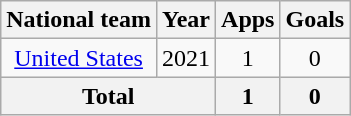<table class="wikitable" style="text-align:center">
<tr>
<th>National team</th>
<th>Year</th>
<th>Apps</th>
<th>Goals</th>
</tr>
<tr>
<td rowspan="1"><a href='#'>United States</a></td>
<td>2021</td>
<td>1</td>
<td>0</td>
</tr>
<tr>
<th colspan="2">Total</th>
<th>1</th>
<th>0</th>
</tr>
</table>
